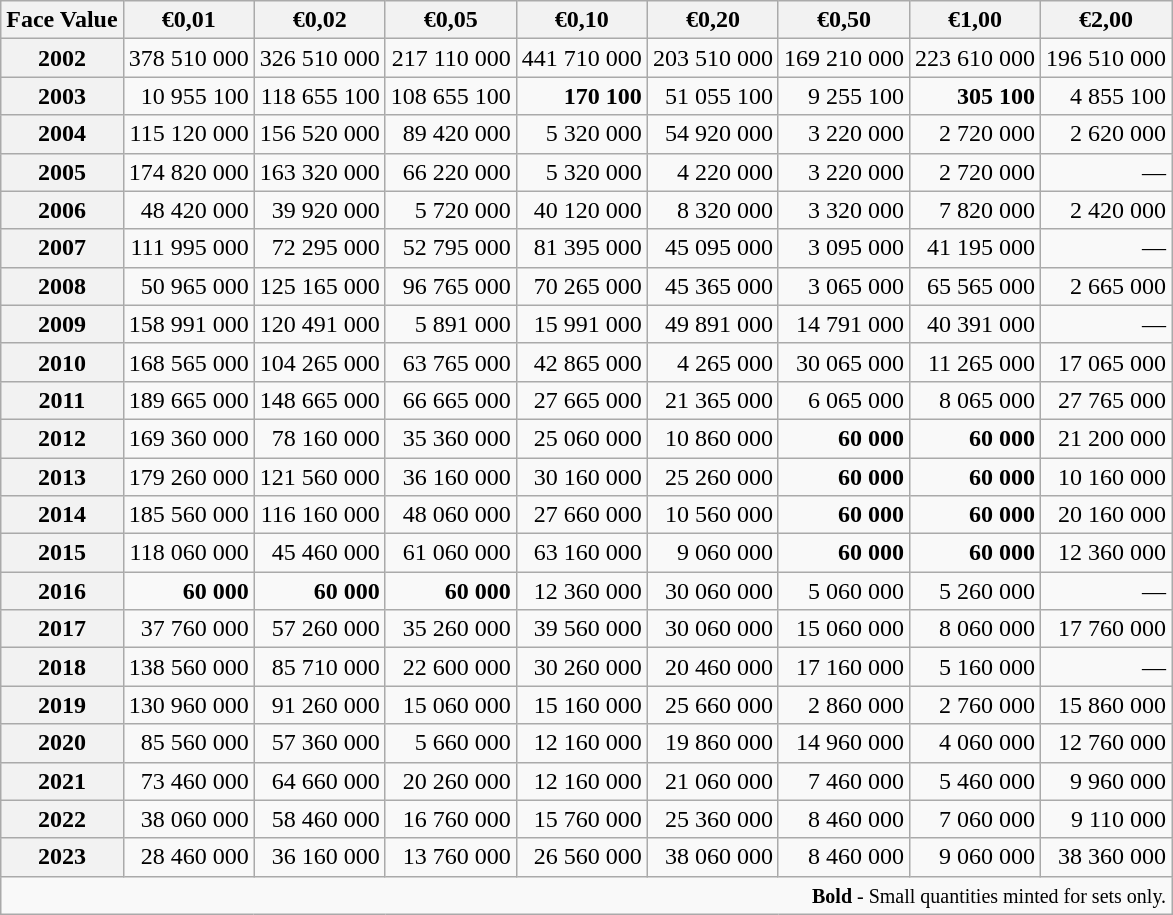<table class="wikitable" style="font-size:100%; text-align:right">
<tr>
<th>Face Value</th>
<th>€0,01</th>
<th>€0,02</th>
<th>€0,05</th>
<th>€0,10</th>
<th>€0,20</th>
<th>€0,50</th>
<th>€1,00</th>
<th>€2,00</th>
</tr>
<tr>
<th>2002</th>
<td>378 510 000</td>
<td>326 510 000</td>
<td>217 110 000</td>
<td>441 710 000</td>
<td>203 510 000</td>
<td>169 210 000</td>
<td>223 610 000</td>
<td>196 510 000</td>
</tr>
<tr>
<th>2003</th>
<td>10 955 100</td>
<td>118 655 100</td>
<td>108 655 100</td>
<td><strong>170 100</strong></td>
<td>51 055 100</td>
<td>9 255 100</td>
<td><strong>305 100</strong></td>
<td>4 855 100</td>
</tr>
<tr>
<th>2004</th>
<td>115 120 000</td>
<td>156 520 000</td>
<td>89 420 000</td>
<td>5 320 000</td>
<td>54 920 000</td>
<td>3 220 000</td>
<td>2 720 000</td>
<td>2 620 000</td>
</tr>
<tr>
<th>2005</th>
<td>174 820 000</td>
<td>163 320 000</td>
<td>66 220 000</td>
<td>5 320 000</td>
<td>4 220 000</td>
<td>3 220 000</td>
<td>2 720 000</td>
<td>—</td>
</tr>
<tr>
<th>2006</th>
<td>48 420 000</td>
<td>39 920 000</td>
<td>5 720 000</td>
<td>40 120 000</td>
<td>8 320 000</td>
<td>3 320 000</td>
<td>7 820 000</td>
<td>2 420 000</td>
</tr>
<tr>
<th>2007</th>
<td>111 995 000</td>
<td>72 295 000</td>
<td>52 795 000</td>
<td>81 395 000</td>
<td>45 095 000</td>
<td>3 095 000</td>
<td>41 195 000</td>
<td>—</td>
</tr>
<tr>
<th>2008</th>
<td>50 965 000</td>
<td>125 165 000</td>
<td>96 765 000</td>
<td>70 265 000</td>
<td>45 365 000</td>
<td>3 065 000</td>
<td>65 565 000</td>
<td>2 665 000</td>
</tr>
<tr>
<th>2009</th>
<td>158 991 000</td>
<td>120 491 000</td>
<td>5 891 000</td>
<td>15 991 000</td>
<td>49 891 000</td>
<td>14 791 000</td>
<td>40 391 000</td>
<td>—</td>
</tr>
<tr>
<th>2010</th>
<td>168 565 000</td>
<td>104 265 000</td>
<td>63 765 000</td>
<td>42 865 000</td>
<td>4 265 000</td>
<td>30 065 000</td>
<td>11 265 000</td>
<td>17 065 000</td>
</tr>
<tr>
<th>2011</th>
<td>189 665 000</td>
<td>148 665 000</td>
<td>66 665 000</td>
<td>27 665 000</td>
<td>21 365 000</td>
<td>6 065 000</td>
<td>8 065 000</td>
<td>27 765 000</td>
</tr>
<tr>
<th>2012</th>
<td>169 360 000</td>
<td>78 160 000</td>
<td>35 360 000</td>
<td>25 060 000</td>
<td>10 860 000</td>
<td><strong>60 000</strong></td>
<td><strong>60 000</strong></td>
<td>21 200 000</td>
</tr>
<tr>
<th>2013</th>
<td>179 260 000</td>
<td>121 560 000</td>
<td>36 160 000</td>
<td>30 160 000</td>
<td>25 260 000</td>
<td><strong>60 000</strong></td>
<td><strong>60 000</strong></td>
<td>10 160 000</td>
</tr>
<tr>
<th>2014</th>
<td>185 560 000</td>
<td>116 160 000</td>
<td>48 060 000</td>
<td>27 660 000</td>
<td>10 560 000</td>
<td><strong>60 000</strong></td>
<td><strong>60 000</strong></td>
<td>20 160 000</td>
</tr>
<tr>
<th>2015</th>
<td>118 060 000</td>
<td>45 460 000</td>
<td>61 060 000</td>
<td>63 160 000</td>
<td>9 060 000</td>
<td><strong>60 000</strong></td>
<td><strong>60 000</strong></td>
<td>12 360 000</td>
</tr>
<tr>
<th>2016</th>
<td><strong>60 000</strong></td>
<td><strong>60 000</strong></td>
<td><strong>60 000</strong></td>
<td>12 360 000</td>
<td>30 060 000</td>
<td>5 060 000</td>
<td>5 260 000</td>
<td>—</td>
</tr>
<tr>
<th>2017</th>
<td>37 760 000</td>
<td>57 260 000</td>
<td>35 260 000</td>
<td>39 560 000</td>
<td>30 060 000</td>
<td>15 060 000</td>
<td>8 060 000</td>
<td>17 760 000</td>
</tr>
<tr>
<th>2018</th>
<td>138 560 000</td>
<td>85 710 000</td>
<td>22 600 000</td>
<td>30 260 000</td>
<td>20 460 000</td>
<td>17 160 000</td>
<td>5 160 000</td>
<td>—</td>
</tr>
<tr>
<th>2019</th>
<td>130 960 000</td>
<td>91 260 000</td>
<td>15 060 000</td>
<td>15 160 000</td>
<td>25 660 000</td>
<td>2 860 000</td>
<td>2 760 000</td>
<td>15 860 000</td>
</tr>
<tr>
<th>2020</th>
<td>85 560 000</td>
<td>57 360 000</td>
<td>5 660 000</td>
<td>12 160 000</td>
<td>19 860 000</td>
<td>14 960 000</td>
<td>4 060 000</td>
<td>12 760 000</td>
</tr>
<tr>
<th>2021</th>
<td>73 460 000</td>
<td>64 660 000</td>
<td>20 260 000</td>
<td>12 160 000</td>
<td>21 060 000</td>
<td>7 460 000</td>
<td>5 460 000</td>
<td>9 960 000</td>
</tr>
<tr>
<th>2022</th>
<td>38 060 000</td>
<td>58 460 000</td>
<td>16 760 000</td>
<td>15 760 000</td>
<td>25 360 000</td>
<td>8 460 000</td>
<td>7 060 000</td>
<td>9 110 000</td>
</tr>
<tr>
<th>2023</th>
<td>28 460 000</td>
<td>36 160 000</td>
<td>13 760 000</td>
<td>26 560 000</td>
<td>38 060 000</td>
<td>8 460 000</td>
<td>9 060 000</td>
<td>38 360 000</td>
</tr>
<tr>
<td colspan="10" align="right"><small><strong>Bold</strong> - Small quantities minted for sets only.</small></td>
</tr>
</table>
